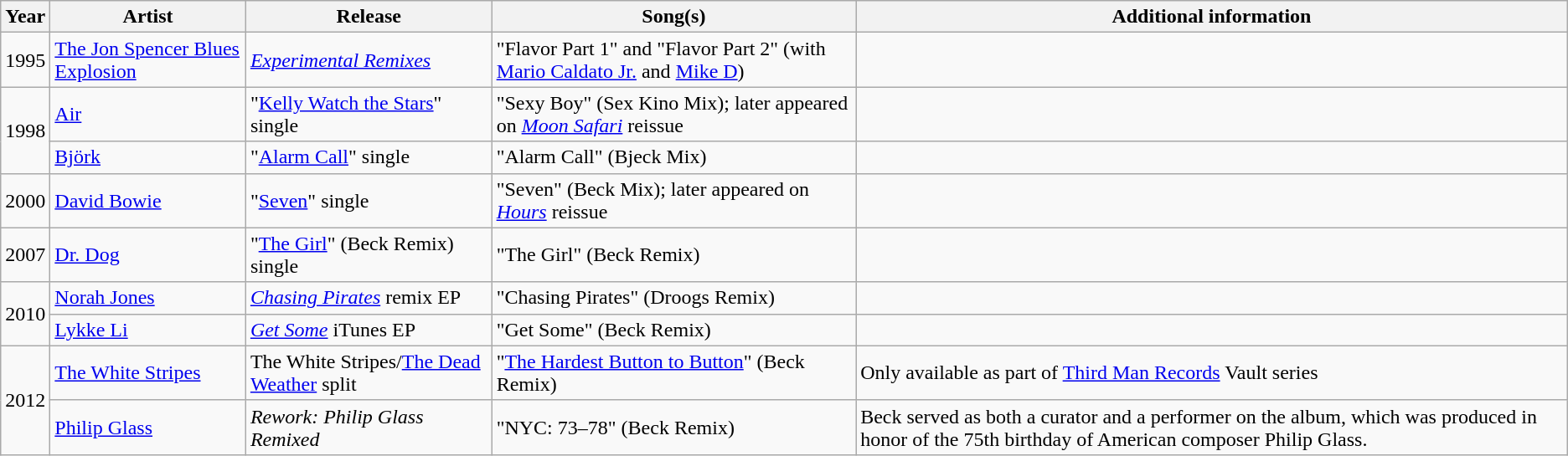<table class="wikitable">
<tr>
<th>Year</th>
<th>Artist</th>
<th>Release</th>
<th>Song(s)</th>
<th>Additional information</th>
</tr>
<tr>
<td align="center">1995</td>
<td><a href='#'>The Jon Spencer Blues Explosion</a></td>
<td><em><a href='#'>Experimental Remixes</a></em></td>
<td>"Flavor Part 1" and "Flavor Part 2" (with <a href='#'>Mario Caldato Jr.</a> and <a href='#'>Mike D</a>)</td>
<td></td>
</tr>
<tr>
<td align="center" rowspan="2">1998</td>
<td><a href='#'>Air</a></td>
<td>"<a href='#'>Kelly Watch the Stars</a>" single</td>
<td>"Sexy Boy" (Sex Kino Mix); later appeared on <em><a href='#'>Moon Safari</a></em> reissue</td>
<td></td>
</tr>
<tr>
<td><a href='#'>Björk</a></td>
<td>"<a href='#'>Alarm Call</a>" single</td>
<td>"Alarm Call" (Bjeck Mix)</td>
<td></td>
</tr>
<tr>
<td align="center">2000</td>
<td><a href='#'>David Bowie</a></td>
<td>"<a href='#'>Seven</a>" single</td>
<td>"Seven" (Beck Mix); later appeared on <em><a href='#'>Hours</a></em> reissue</td>
<td></td>
</tr>
<tr>
<td align="center">2007</td>
<td><a href='#'>Dr. Dog</a></td>
<td>"<a href='#'>The Girl</a>" (Beck Remix) single</td>
<td>"The Girl" (Beck Remix)</td>
<td></td>
</tr>
<tr>
<td align="center" rowspan="2">2010</td>
<td><a href='#'>Norah Jones</a></td>
<td><em><a href='#'>Chasing Pirates</a></em> remix EP</td>
<td>"Chasing Pirates" (Droogs Remix)</td>
<td></td>
</tr>
<tr>
<td><a href='#'>Lykke Li</a></td>
<td><em><a href='#'>Get Some</a></em> iTunes EP</td>
<td>"Get Some" (Beck Remix)</td>
<td></td>
</tr>
<tr>
<td align="center" rowspan="2">2012</td>
<td><a href='#'>The White Stripes</a></td>
<td>The White Stripes/<a href='#'>The Dead Weather</a> split</td>
<td>"<a href='#'>The Hardest Button to Button</a>" (Beck Remix)</td>
<td>Only available as part of <a href='#'>Third Man Records</a> Vault series</td>
</tr>
<tr>
<td><a href='#'>Philip Glass</a></td>
<td><em>Rework: Philip Glass Remixed</em></td>
<td>"NYC: 73–78" (Beck Remix)</td>
<td>Beck served as both a curator and a performer on the album, which was produced in honor of the 75th birthday of American composer Philip Glass.</td>
</tr>
</table>
